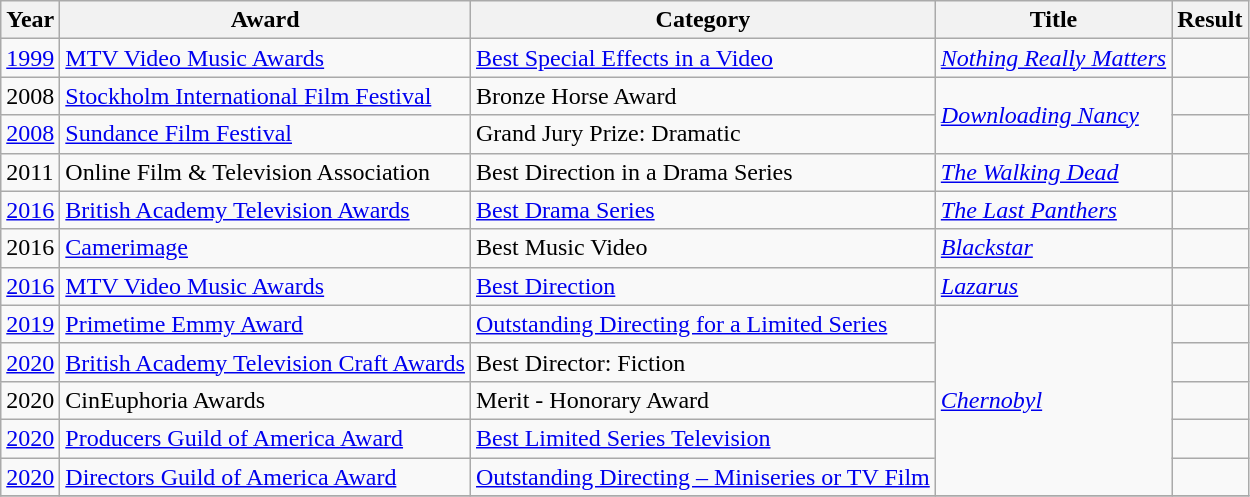<table class="wikitable">
<tr>
<th>Year</th>
<th>Award</th>
<th>Category</th>
<th>Title</th>
<th>Result</th>
</tr>
<tr>
<td><a href='#'>1999</a></td>
<td><a href='#'>MTV Video Music Awards</a></td>
<td><a href='#'>Best Special Effects in a Video</a></td>
<td><em><a href='#'>Nothing Really Matters</a></em></td>
<td></td>
</tr>
<tr>
<td>2008</td>
<td><a href='#'>Stockholm International Film Festival</a></td>
<td>Bronze Horse Award</td>
<td rowspan="2"><em><a href='#'>Downloading Nancy</a></em></td>
<td></td>
</tr>
<tr>
<td><a href='#'>2008</a></td>
<td><a href='#'>Sundance Film Festival</a></td>
<td>Grand Jury Prize: Dramatic</td>
<td></td>
</tr>
<tr>
<td>2011</td>
<td>Online Film & Television Association</td>
<td>Best Direction in a Drama Series</td>
<td><em><a href='#'>The Walking Dead</a></em></td>
<td></td>
</tr>
<tr>
<td><a href='#'>2016</a></td>
<td><a href='#'>British Academy Television Awards</a></td>
<td><a href='#'>Best Drama Series</a></td>
<td><em><a href='#'>The Last Panthers</a></em></td>
<td></td>
</tr>
<tr>
<td>2016</td>
<td><a href='#'>Camerimage</a></td>
<td>Best Music Video</td>
<td><em><a href='#'>Blackstar</a></em></td>
<td></td>
</tr>
<tr>
<td><a href='#'>2016</a></td>
<td><a href='#'>MTV Video Music Awards</a></td>
<td><a href='#'>Best Direction</a></td>
<td><em><a href='#'>Lazarus</a></em></td>
<td></td>
</tr>
<tr>
<td><a href='#'>2019</a></td>
<td><a href='#'>Primetime Emmy Award</a></td>
<td><a href='#'>Outstanding Directing for a Limited Series</a></td>
<td rowspan="5"><em><a href='#'>Chernobyl</a></em></td>
<td></td>
</tr>
<tr>
<td><a href='#'>2020</a></td>
<td><a href='#'>British Academy Television Craft Awards</a></td>
<td>Best Director: Fiction</td>
<td></td>
</tr>
<tr>
<td>2020</td>
<td>CinEuphoria Awards</td>
<td>Merit - Honorary Award</td>
<td></td>
</tr>
<tr>
<td><a href='#'>2020</a></td>
<td><a href='#'>Producers Guild of America Award</a></td>
<td><a href='#'>Best Limited Series Television</a></td>
<td></td>
</tr>
<tr>
<td><a href='#'>2020</a></td>
<td><a href='#'>Directors Guild of America Award</a></td>
<td><a href='#'>Outstanding Directing – Miniseries or TV Film</a></td>
<td></td>
</tr>
<tr>
</tr>
</table>
